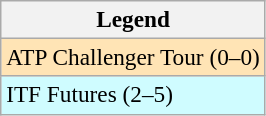<table class=wikitable style=font-size:97%>
<tr>
<th>Legend</th>
</tr>
<tr bgcolor=moccasin>
<td>ATP Challenger Tour (0–0)</td>
</tr>
<tr bgcolor=cffcff>
<td>ITF Futures (2–5)</td>
</tr>
</table>
